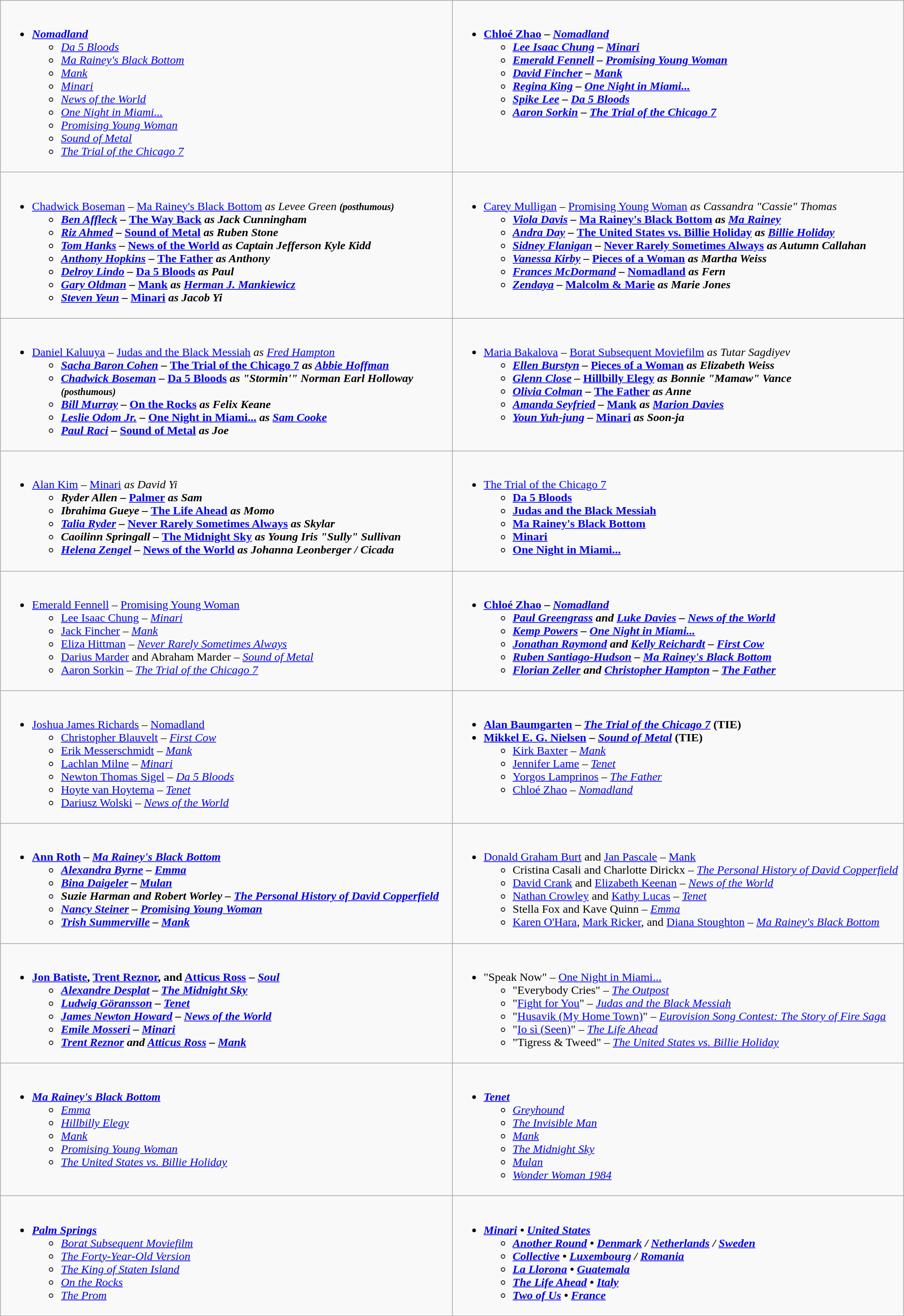<table class=wikitable>
<tr>
<td valign="top" width="50%"><br><ul><li><strong><em><a href='#'>Nomadland</a></em></strong><ul><li><em><a href='#'>Da 5 Bloods</a></em></li><li><em><a href='#'>Ma Rainey's Black Bottom</a></em></li><li><em><a href='#'>Mank</a></em></li><li><em><a href='#'>Minari</a></em></li><li><em><a href='#'>News of the World</a></em></li><li><em><a href='#'>One Night in Miami...</a></em></li><li><em><a href='#'>Promising Young Woman</a></em></li><li><em><a href='#'>Sound of Metal</a></em></li><li><em><a href='#'>The Trial of the Chicago 7</a></em></li></ul></li></ul></td>
<td valign="top" width="50%"><br><ul><li><strong><a href='#'>Chloé Zhao</a> – <em><a href='#'>Nomadland</a><strong><em><ul><li><a href='#'>Lee Isaac Chung</a> – </em><a href='#'>Minari</a><em></li><li><a href='#'>Emerald Fennell</a> – </em><a href='#'>Promising Young Woman</a><em></li><li><a href='#'>David Fincher</a> – </em><a href='#'>Mank</a><em></li><li><a href='#'>Regina King</a> – </em><a href='#'>One Night in Miami...</a><em></li><li><a href='#'>Spike Lee</a> – </em><a href='#'>Da 5 Bloods</a><em></li><li><a href='#'>Aaron Sorkin</a> – </em><a href='#'>The Trial of the Chicago 7</a><em></li></ul></li></ul></td>
</tr>
<tr>
<td valign="top" width="50%"><br><ul><li></strong><a href='#'>Chadwick Boseman</a> – </em><a href='#'>Ma Rainey's Black Bottom</a><em> as Levee Green<strong> <small>(posthumous)</small><ul><li><a href='#'>Ben Affleck</a> – </em><a href='#'>The Way Back</a><em> as Jack Cunningham</li><li><a href='#'>Riz Ahmed</a> – </em><a href='#'>Sound of Metal</a><em> as Ruben Stone</li><li><a href='#'>Tom Hanks</a> – </em><a href='#'>News of the World</a><em> as Captain Jefferson Kyle Kidd</li><li><a href='#'>Anthony Hopkins</a> – </em><a href='#'>The Father</a><em> as Anthony</li><li><a href='#'>Delroy Lindo</a> – </em><a href='#'>Da 5 Bloods</a><em> as Paul</li><li><a href='#'>Gary Oldman</a> – </em><a href='#'>Mank</a><em> as <a href='#'>Herman J. Mankiewicz</a></li><li><a href='#'>Steven Yeun</a> – </em><a href='#'>Minari</a><em> as Jacob Yi</li></ul></li></ul></td>
<td valign="top" width="50%"><br><ul><li></strong><a href='#'>Carey Mulligan</a> – </em><a href='#'>Promising Young Woman</a><em> as Cassandra "Cassie" Thomas<strong><ul><li><a href='#'>Viola Davis</a> – </em><a href='#'>Ma Rainey's Black Bottom</a><em> as <a href='#'>Ma Rainey</a></li><li><a href='#'>Andra Day</a> – </em><a href='#'>The United States vs. Billie Holiday</a><em> as <a href='#'>Billie Holiday</a></li><li><a href='#'>Sidney Flanigan</a> – </em><a href='#'>Never Rarely Sometimes Always</a><em> as Autumn Callahan</li><li><a href='#'>Vanessa Kirby</a> – </em><a href='#'>Pieces of a Woman</a><em> as Martha Weiss</li><li><a href='#'>Frances McDormand</a> – </em><a href='#'>Nomadland</a><em> as Fern</li><li><a href='#'>Zendaya</a> – </em><a href='#'>Malcolm & Marie</a><em> as Marie Jones</li></ul></li></ul></td>
</tr>
<tr>
<td valign="top" width="50%"><br><ul><li></strong><a href='#'>Daniel Kaluuya</a> – </em><a href='#'>Judas and the Black Messiah</a><em> as <a href='#'>Fred Hampton</a><strong><ul><li><a href='#'>Sacha Baron Cohen</a> – </em><a href='#'>The Trial of the Chicago 7</a><em> as <a href='#'>Abbie Hoffman</a></li><li><a href='#'>Chadwick Boseman</a> – </em><a href='#'>Da 5 Bloods</a><em> as "Stormin'" Norman Earl Holloway <small>(posthumous)</small></li><li><a href='#'>Bill Murray</a> – </em><a href='#'>On the Rocks</a><em> as Felix Keane</li><li><a href='#'>Leslie Odom Jr.</a> – </em><a href='#'>One Night in Miami...</a><em> as <a href='#'>Sam Cooke</a></li><li><a href='#'>Paul Raci</a> – </em><a href='#'>Sound of Metal</a><em> as Joe</li></ul></li></ul></td>
<td valign="top" width="50%"><br><ul><li></strong><a href='#'>Maria Bakalova</a> – </em><a href='#'>Borat Subsequent Moviefilm</a><em> as Tutar Sagdiyev<strong><ul><li><a href='#'>Ellen Burstyn</a> – </em><a href='#'>Pieces of a Woman</a><em> as Elizabeth Weiss</li><li><a href='#'>Glenn Close</a> – </em><a href='#'>Hillbilly Elegy</a><em> as Bonnie "Mamaw" Vance</li><li><a href='#'>Olivia Colman</a> – </em><a href='#'>The Father</a><em> as Anne</li><li><a href='#'>Amanda Seyfried</a> – </em><a href='#'>Mank</a><em> as <a href='#'>Marion Davies</a></li><li><a href='#'>Youn Yuh-jung</a> – </em><a href='#'>Minari</a><em> as Soon-ja</li></ul></li></ul></td>
</tr>
<tr>
<td valign="top" width="50%"><br><ul><li></strong><a href='#'>Alan Kim</a> – </em><a href='#'>Minari</a><em> as David Yi<strong><ul><li>Ryder Allen – </em><a href='#'>Palmer</a><em> as Sam</li><li>Ibrahima Gueye – </em><a href='#'>The Life Ahead</a><em> as Momo</li><li><a href='#'>Talia Ryder</a> – </em><a href='#'>Never Rarely Sometimes Always</a><em> as Skylar</li><li>Caoilinn Springall – </em><a href='#'>The Midnight Sky</a><em> as Young Iris "Sully" Sullivan</li><li><a href='#'>Helena Zengel</a> – </em><a href='#'>News of the World</a><em> as Johanna Leonberger / Cicada</li></ul></li></ul></td>
<td valign="top" width="50%"><br><ul><li></em></strong><a href='#'>The Trial of the Chicago 7</a><strong><em><ul><li></em><a href='#'>Da 5 Bloods</a><em></li><li></em><a href='#'>Judas and the Black Messiah</a><em></li><li></em><a href='#'>Ma Rainey's Black Bottom</a><em></li><li></em><a href='#'>Minari</a><em></li><li></em><a href='#'>One Night in Miami...</a><em></li></ul></li></ul></td>
</tr>
<tr>
<td valign="top" width="50%"><br><ul><li></strong><a href='#'>Emerald Fennell</a> – </em><a href='#'>Promising Young Woman</a></em></strong><ul><li><a href='#'>Lee Isaac Chung</a> – <em><a href='#'>Minari</a></em></li><li><a href='#'>Jack Fincher</a> – <em><a href='#'>Mank</a></em></li><li><a href='#'>Eliza Hittman</a> – <em><a href='#'>Never Rarely Sometimes Always</a></em></li><li><a href='#'>Darius Marder</a> and Abraham Marder – <em><a href='#'>Sound of Metal</a></em></li><li><a href='#'>Aaron Sorkin</a> – <em><a href='#'>The Trial of the Chicago 7</a></em></li></ul></li></ul></td>
<td valign="top" width="50%"><br><ul><li><strong><a href='#'>Chloé Zhao</a> – <em><a href='#'>Nomadland</a><strong><em><ul><li><a href='#'>Paul Greengrass</a> and <a href='#'>Luke Davies</a> – </em><a href='#'>News of the World</a><em></li><li><a href='#'>Kemp Powers</a> – </em><a href='#'>One Night in Miami...</a><em></li><li><a href='#'>Jonathan Raymond</a> and <a href='#'>Kelly Reichardt</a> – </em><a href='#'>First Cow</a><em></li><li><a href='#'>Ruben Santiago-Hudson</a> – </em><a href='#'>Ma Rainey's Black Bottom</a><em></li><li><a href='#'>Florian Zeller</a> and <a href='#'>Christopher Hampton</a> – </em><a href='#'>The Father</a><em></li></ul></li></ul></td>
</tr>
<tr>
<td valign="top" width="50%"><br><ul><li></strong><a href='#'>Joshua James Richards</a> – </em><a href='#'>Nomadland</a></em></strong><ul><li><a href='#'>Christopher Blauvelt</a> – <em><a href='#'>First Cow</a></em></li><li><a href='#'>Erik Messerschmidt</a> – <em><a href='#'>Mank</a></em></li><li><a href='#'>Lachlan Milne</a> – <em><a href='#'>Minari</a></em></li><li><a href='#'>Newton Thomas Sigel</a> – <em><a href='#'>Da 5 Bloods</a></em></li><li><a href='#'>Hoyte van Hoytema</a> – <em><a href='#'>Tenet</a></em></li><li><a href='#'>Dariusz Wolski</a> – <em><a href='#'>News of the World</a></em></li></ul></li></ul></td>
<td valign="top" width="50%"><br><ul><li><strong><a href='#'>Alan Baumgarten</a> – <em><a href='#'>The Trial of the Chicago 7</a></em> (TIE)</strong></li><li><strong><a href='#'>Mikkel E. G. Nielsen</a> – <em><a href='#'>Sound of Metal</a></em> (TIE)</strong><ul><li><a href='#'>Kirk Baxter</a> – <em><a href='#'>Mank</a></em></li><li><a href='#'>Jennifer Lame</a> – <em><a href='#'>Tenet</a></em></li><li><a href='#'>Yorgos Lamprinos</a> – <em><a href='#'>The Father</a></em></li><li><a href='#'>Chloé Zhao</a> – <em><a href='#'>Nomadland</a></em></li></ul></li></ul></td>
</tr>
<tr>
<td valign="top" width="50%"><br><ul><li><strong><a href='#'>Ann Roth</a> – <em><a href='#'>Ma Rainey's Black Bottom</a><strong><em><ul><li><a href='#'>Alexandra Byrne</a> – </em><a href='#'>Emma</a><em></li><li><a href='#'>Bina Daigeler</a> – </em><a href='#'>Mulan</a><em></li><li>Suzie Harman and Robert Worley – </em><a href='#'>The Personal History of David Copperfield</a><em></li><li><a href='#'>Nancy Steiner</a> – </em><a href='#'>Promising Young Woman</a><em></li><li><a href='#'>Trish Summerville</a> – </em><a href='#'>Mank</a><em></li></ul></li></ul></td>
<td valign="top" width="50%"><br><ul><li></strong><a href='#'>Donald Graham Burt</a> and <a href='#'>Jan Pascale</a> – </em><a href='#'>Mank</a></em></strong><ul><li>Cristina Casali and Charlotte Dirickx – <em><a href='#'>The Personal History of David Copperfield</a></em></li><li><a href='#'>David Crank</a> and <a href='#'>Elizabeth Keenan</a> – <em><a href='#'>News of the World</a></em></li><li><a href='#'>Nathan Crowley</a> and <a href='#'>Kathy Lucas</a> – <em><a href='#'>Tenet</a></em></li><li>Stella Fox and Kave Quinn – <em><a href='#'>Emma</a></em></li><li><a href='#'>Karen O'Hara</a>, <a href='#'>Mark Ricker</a>, and <a href='#'>Diana Stoughton</a> – <em><a href='#'>Ma Rainey's Black Bottom</a></em></li></ul></li></ul></td>
</tr>
<tr>
<td valign="top" width="50%"><br><ul><li><strong><a href='#'>Jon Batiste</a>, <a href='#'>Trent Reznor</a>, and <a href='#'>Atticus Ross</a> – <em><a href='#'>Soul</a><strong><em><ul><li><a href='#'>Alexandre Desplat</a> – </em><a href='#'>The Midnight Sky</a><em></li><li><a href='#'>Ludwig Göransson</a> – </em><a href='#'>Tenet</a><em></li><li><a href='#'>James Newton Howard</a> – </em><a href='#'>News of the World</a><em></li><li><a href='#'>Emile Mosseri</a> – </em><a href='#'>Minari</a><em></li><li><a href='#'>Trent Reznor</a> and <a href='#'>Atticus Ross</a> – </em><a href='#'>Mank</a><em></li></ul></li></ul></td>
<td valign="top" width="50%"><br><ul><li></strong>"Speak Now" – </em><a href='#'>One Night in Miami...</a></em></strong><ul><li>"Everybody Cries" – <em><a href='#'>The Outpost</a></em></li><li>"<a href='#'>Fight for You</a>" – <em><a href='#'>Judas and the Black Messiah</a></em></li><li>"<a href='#'>Husavik (My Home Town)</a>" – <em><a href='#'>Eurovision Song Contest: The Story of Fire Saga</a></em></li><li>"<a href='#'>Io sì (Seen)</a>" – <em><a href='#'>The Life Ahead</a></em></li><li>"Tigress & Tweed" – <em><a href='#'>The United States vs. Billie Holiday</a></em></li></ul></li></ul></td>
</tr>
<tr>
<td valign="top" width="50%"><br><ul><li><strong><em><a href='#'>Ma Rainey's Black Bottom</a></em></strong><ul><li><em><a href='#'>Emma</a></em></li><li><em><a href='#'>Hillbilly Elegy</a></em></li><li><em><a href='#'>Mank</a></em></li><li><em><a href='#'>Promising Young Woman</a></em></li><li><em><a href='#'>The United States vs. Billie Holiday</a></em></li></ul></li></ul></td>
<td valign="top" width="50%"><br><ul><li><strong><em><a href='#'>Tenet</a></em></strong><ul><li><em><a href='#'>Greyhound</a></em></li><li><em><a href='#'>The Invisible Man</a></em></li><li><em><a href='#'>Mank</a></em></li><li><em><a href='#'>The Midnight Sky</a></em></li><li><em><a href='#'>Mulan</a></em></li><li><em><a href='#'>Wonder Woman 1984</a></em></li></ul></li></ul></td>
</tr>
<tr>
<td valign="top" width="50%"><br><ul><li><strong><em><a href='#'>Palm Springs</a></em></strong><ul><li><em><a href='#'>Borat Subsequent Moviefilm</a></em></li><li><em><a href='#'>The Forty-Year-Old Version</a></em></li><li><em><a href='#'>The King of Staten Island</a></em></li><li><em><a href='#'>On the Rocks</a></em></li><li><em><a href='#'>The Prom</a></em></li></ul></li></ul></td>
<td valign="top" width="50%"><br><ul><li><strong><em><a href='#'>Minari</a><em> • <a href='#'>United States</a><strong><ul><li></em><a href='#'>Another Round</a><em> • <a href='#'>Denmark</a> / <a href='#'>Netherlands</a> / <a href='#'>Sweden</a></li><li></em><a href='#'>Collective</a><em> • <a href='#'>Luxembourg</a> / <a href='#'>Romania</a></li><li></em><a href='#'>La Llorona</a><em> • <a href='#'>Guatemala</a></li><li></em><a href='#'>The Life Ahead</a><em> • <a href='#'>Italy</a></li><li></em><a href='#'>Two of Us</a><em> • <a href='#'>France</a></li></ul></li></ul></td>
</tr>
</table>
